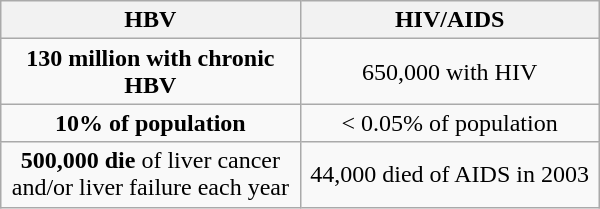<table class="wikitable"  style="width:400px; text-align:center; margin:1em auto 1em auto;">
<tr>
<th style="width:50%;">HBV</th>
<th style="width:50%;">HIV/AIDS</th>
</tr>
<tr>
<td><strong>130 million with chronic HBV</strong></td>
<td>650,000 with HIV</td>
</tr>
<tr>
<td><strong>10% of population</strong></td>
<td>< 0.05% of population</td>
</tr>
<tr>
<td><strong>500,000 die</strong> of liver cancer and/or liver failure each year</td>
<td>44,000 died of AIDS in 2003</td>
</tr>
</table>
